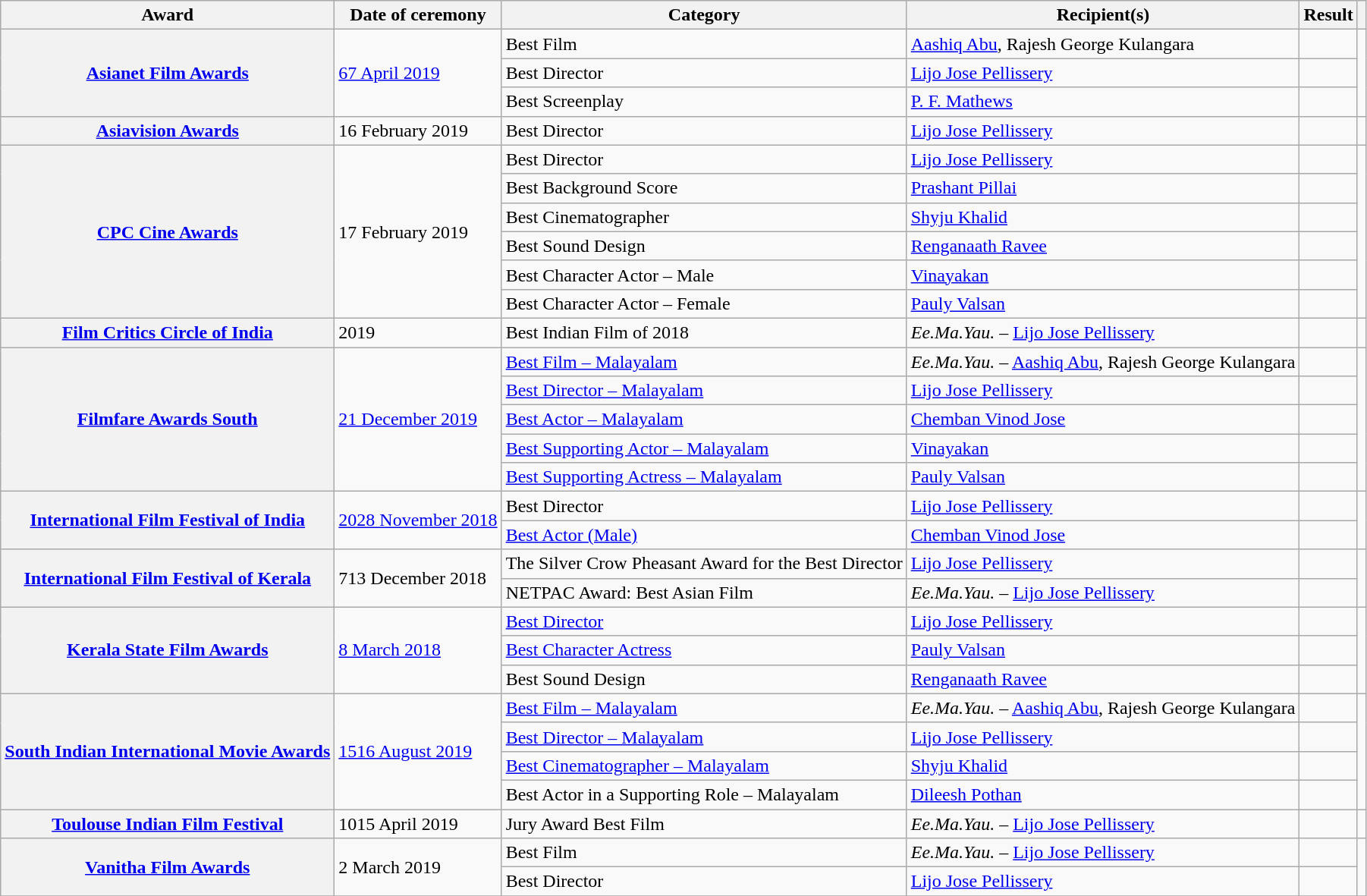<table class="wikitable plainrowheaders sortable">
<tr>
<th scope="col">Award</th>
<th scope="col">Date of ceremony</th>
<th scope="col">Category</th>
<th scope="col">Recipient(s)</th>
<th scope="col" class="unsortable">Result</th>
<th scope="col" class="unsortable"></th>
</tr>
<tr>
<th scope="row" rowspan="3"><a href='#'>Asianet Film Awards</a></th>
<td rowspan="3"><a href='#'>67 April 2019</a></td>
<td>Best Film</td>
<td><a href='#'>Aashiq Abu</a>, Rajesh George Kulangara</td>
<td></td>
<td style="text-align:center;" rowspan="3"></td>
</tr>
<tr>
<td>Best Director</td>
<td><a href='#'>Lijo Jose Pellissery</a></td>
<td></td>
</tr>
<tr>
<td>Best Screenplay</td>
<td><a href='#'>P. F. Mathews</a></td>
<td></td>
</tr>
<tr>
<th scope="row"><a href='#'>Asiavision Awards</a></th>
<td>16 February 2019</td>
<td>Best Director</td>
<td><a href='#'>Lijo Jose Pellissery</a></td>
<td></td>
<td style="text-align:center;"></td>
</tr>
<tr>
<th scope="row" rowspan="6"><a href='#'>CPC Cine Awards</a></th>
<td rowspan="6">17 February 2019</td>
<td>Best Director</td>
<td><a href='#'>Lijo Jose Pellissery</a></td>
<td></td>
<td style="text-align:center;" rowspan="6"></td>
</tr>
<tr>
<td>Best Background Score</td>
<td><a href='#'>Prashant Pillai</a></td>
<td></td>
</tr>
<tr>
<td>Best Cinematographer</td>
<td><a href='#'>Shyju Khalid</a></td>
<td></td>
</tr>
<tr>
<td>Best Sound Design</td>
<td><a href='#'>Renganaath Ravee</a></td>
<td></td>
</tr>
<tr>
<td>Best Character Actor – Male</td>
<td><a href='#'>Vinayakan</a></td>
<td></td>
</tr>
<tr>
<td>Best Character Actor – Female</td>
<td><a href='#'>Pauly Valsan</a></td>
<td></td>
</tr>
<tr>
<th scope="row"><a href='#'>Film Critics Circle of India</a></th>
<td>2019</td>
<td>Best Indian Film of 2018</td>
<td><em>Ee.Ma.Yau.</em> – <a href='#'>Lijo Jose Pellissery</a></td>
<td></td>
<td style="text-align:center;"></td>
</tr>
<tr>
<th scope="row" rowspan="5"><a href='#'>Filmfare Awards South</a></th>
<td rowspan="5"><a href='#'>21 December 2019</a></td>
<td><a href='#'>Best Film – Malayalam</a></td>
<td><em>Ee.Ma.Yau.</em> – <a href='#'>Aashiq Abu</a>, Rajesh George Kulangara</td>
<td></td>
<td style="text-align:center;" rowspan="5"><br></td>
</tr>
<tr>
<td><a href='#'>Best Director – Malayalam</a></td>
<td><a href='#'>Lijo Jose Pellissery</a></td>
<td></td>
</tr>
<tr>
<td><a href='#'>Best Actor – Malayalam</a></td>
<td><a href='#'>Chemban Vinod Jose</a></td>
<td></td>
</tr>
<tr>
<td><a href='#'>Best Supporting Actor – Malayalam</a></td>
<td><a href='#'>Vinayakan</a></td>
<td></td>
</tr>
<tr>
<td><a href='#'>Best Supporting Actress – Malayalam</a></td>
<td><a href='#'>Pauly Valsan</a></td>
<td></td>
</tr>
<tr>
<th scope="row" rowspan="2"><a href='#'>International Film Festival of India</a></th>
<td rowspan="2"><a href='#'>2028 November 2018</a></td>
<td>Best Director</td>
<td><a href='#'>Lijo Jose Pellissery</a></td>
<td></td>
<td style="text-align:center;" rowspan="2"></td>
</tr>
<tr>
<td><a href='#'>Best Actor (Male)</a></td>
<td><a href='#'>Chemban Vinod Jose</a></td>
<td></td>
</tr>
<tr>
<th scope="row" rowspan="2"><a href='#'>International Film Festival of Kerala</a></th>
<td rowspan="2">713 December 2018</td>
<td>The Silver Crow Pheasant Award for the Best Director</td>
<td><a href='#'>Lijo Jose Pellissery</a></td>
<td></td>
<td style="text-align:center;" rowspan="2"></td>
</tr>
<tr>
<td>NETPAC Award: Best Asian Film</td>
<td><em>Ee.Ma.Yau.</em> – <a href='#'>Lijo Jose Pellissery</a></td>
<td></td>
</tr>
<tr>
<th scope="row" rowspan="3"><a href='#'>Kerala State Film Awards</a></th>
<td rowspan="3"><a href='#'>8 March 2018</a></td>
<td><a href='#'>Best Director</a></td>
<td><a href='#'>Lijo Jose Pellissery</a></td>
<td></td>
<td style="text-align:center;" rowspan="3"></td>
</tr>
<tr>
<td><a href='#'>Best Character Actress</a></td>
<td><a href='#'>Pauly Valsan</a></td>
<td></td>
</tr>
<tr>
<td>Best Sound Design</td>
<td><a href='#'>Renganaath Ravee</a></td>
<td></td>
</tr>
<tr>
<th scope="row" rowspan="4"><a href='#'>South Indian International Movie Awards</a></th>
<td rowspan="4"><a href='#'>1516 August 2019</a></td>
<td><a href='#'>Best Film – Malayalam</a></td>
<td><em>Ee.Ma.Yau.</em> – <a href='#'>Aashiq Abu</a>, Rajesh George Kulangara</td>
<td></td>
<td style="text-align:center;" rowspan="4"></td>
</tr>
<tr>
<td><a href='#'>Best Director – Malayalam</a></td>
<td><a href='#'>Lijo Jose Pellissery</a></td>
<td></td>
</tr>
<tr>
<td><a href='#'>Best Cinematographer – Malayalam</a></td>
<td><a href='#'>Shyju Khalid</a></td>
<td></td>
</tr>
<tr>
<td>Best Actor in a Supporting Role – Malayalam</td>
<td><a href='#'>Dileesh Pothan</a></td>
<td></td>
</tr>
<tr>
<th scope="row"><a href='#'>Toulouse Indian Film Festival</a></th>
<td>1015 April 2019</td>
<td>Jury Award Best Film</td>
<td><em>Ee.Ma.Yau.</em> – <a href='#'>Lijo Jose Pellissery</a></td>
<td></td>
<td style="text-align:center;"></td>
</tr>
<tr>
<th scope="row" rowspan="2"><a href='#'>Vanitha Film Awards</a></th>
<td rowspan="2">2 March 2019</td>
<td>Best Film</td>
<td><em>Ee.Ma.Yau.</em> – <a href='#'>Lijo Jose Pellissery</a></td>
<td></td>
<td style="text-align:center;" rowspan="2"></td>
</tr>
<tr>
<td>Best Director</td>
<td><a href='#'>Lijo Jose Pellissery</a></td>
<td></td>
</tr>
<tr>
</tr>
</table>
